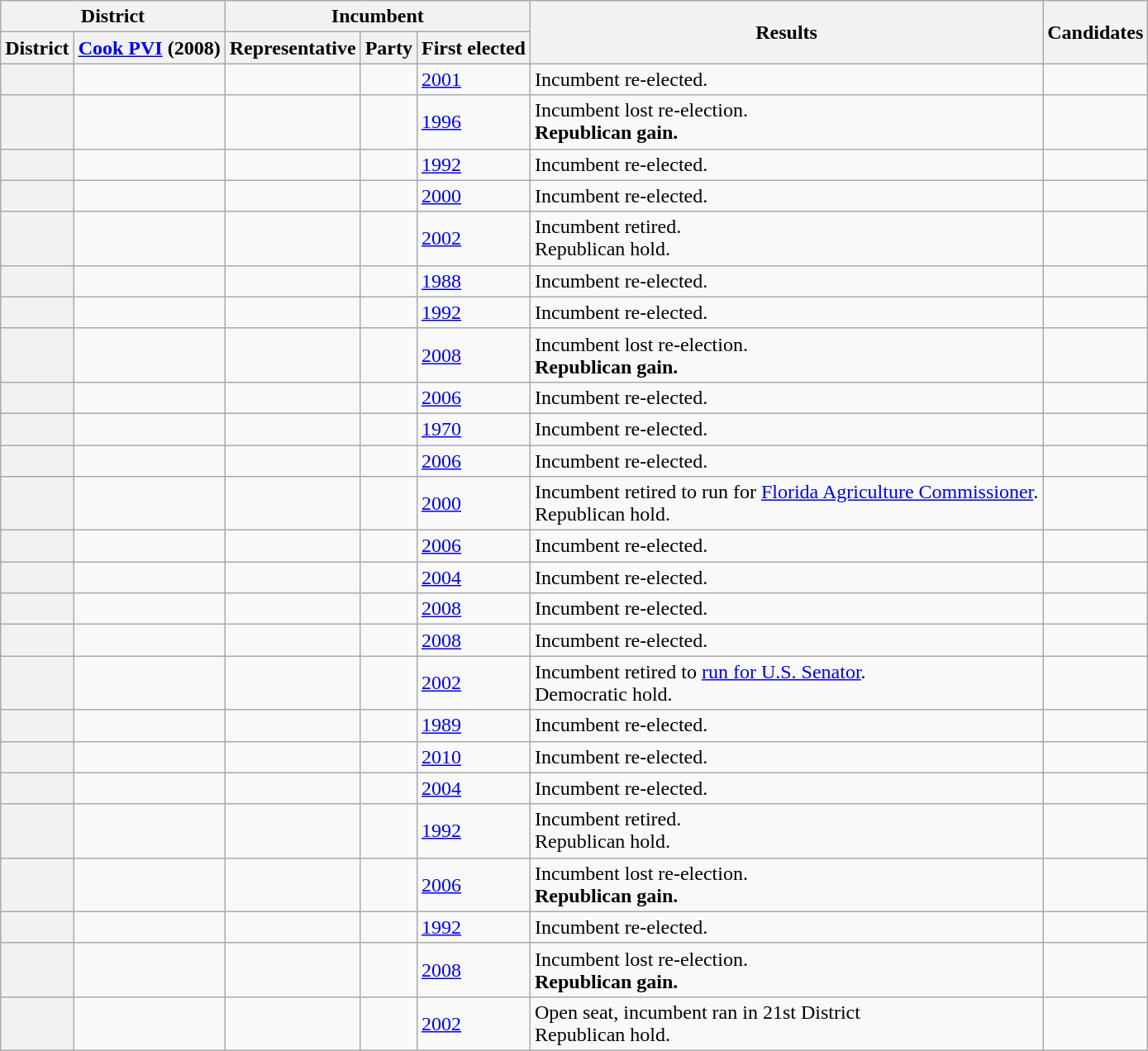<table class="wikitable sortable">
<tr>
<th colspan=2>District</th>
<th colspan=3>Incumbent</th>
<th rowspan=2>Results</th>
<th rowspan=2>Candidates</th>
</tr>
<tr valign=bottom>
<th>District</th>
<th><a href='#'>Cook PVI</a> (2008)</th>
<th>Representative</th>
<th>Party</th>
<th>First elected</th>
</tr>
<tr>
<th></th>
<td></td>
<td></td>
<td></td>
<td><a href='#'>2001</a></td>
<td>Incumbent re-elected.</td>
<td nowrap></td>
</tr>
<tr>
<th></th>
<td></td>
<td></td>
<td></td>
<td><a href='#'>1996</a></td>
<td>Incumbent lost re-election.<br><strong>Republican gain.</strong></td>
<td nowrap></td>
</tr>
<tr>
<th></th>
<td></td>
<td></td>
<td></td>
<td><a href='#'>1992</a></td>
<td>Incumbent re-elected.</td>
<td nowrap></td>
</tr>
<tr>
<th></th>
<td></td>
<td></td>
<td></td>
<td><a href='#'>2000</a></td>
<td>Incumbent re-elected.</td>
<td nowrap></td>
</tr>
<tr>
<th></th>
<td></td>
<td></td>
<td></td>
<td><a href='#'>2002</a></td>
<td>Incumbent retired.<br>Republican hold.</td>
<td nowrap></td>
</tr>
<tr>
<th></th>
<td></td>
<td></td>
<td></td>
<td><a href='#'>1988</a></td>
<td>Incumbent re-elected.</td>
<td nowrap></td>
</tr>
<tr>
<th></th>
<td></td>
<td></td>
<td></td>
<td><a href='#'>1992</a></td>
<td>Incumbent re-elected.</td>
<td nowrap></td>
</tr>
<tr>
<th></th>
<td></td>
<td></td>
<td></td>
<td><a href='#'>2008</a></td>
<td>Incumbent lost re-election.<br><strong>Republican gain.</strong></td>
<td nowrap></td>
</tr>
<tr>
<th></th>
<td></td>
<td></td>
<td></td>
<td><a href='#'>2006</a></td>
<td>Incumbent re-elected.</td>
<td nowrap></td>
</tr>
<tr>
<th></th>
<td></td>
<td></td>
<td></td>
<td><a href='#'>1970</a></td>
<td>Incumbent re-elected.</td>
<td nowrap></td>
</tr>
<tr>
<th></th>
<td></td>
<td></td>
<td></td>
<td><a href='#'>2006</a></td>
<td>Incumbent re-elected.</td>
<td nowrap></td>
</tr>
<tr>
<th></th>
<td></td>
<td></td>
<td></td>
<td><a href='#'>2000</a></td>
<td>Incumbent retired to run for <a href='#'>Florida Agriculture Commissioner</a>.<br>Republican hold.</td>
<td nowrap></td>
</tr>
<tr>
<th></th>
<td></td>
<td></td>
<td></td>
<td><a href='#'>2006</a></td>
<td>Incumbent re-elected.</td>
<td nowrap></td>
</tr>
<tr>
<th></th>
<td></td>
<td></td>
<td></td>
<td><a href='#'>2004</a></td>
<td>Incumbent re-elected.</td>
<td nowrap></td>
</tr>
<tr>
<th></th>
<td></td>
<td></td>
<td></td>
<td><a href='#'>2008</a></td>
<td>Incumbent re-elected.</td>
<td nowrap></td>
</tr>
<tr>
<th></th>
<td></td>
<td></td>
<td></td>
<td><a href='#'>2008</a></td>
<td>Incumbent re-elected.</td>
<td nowrap></td>
</tr>
<tr>
<th></th>
<td></td>
<td></td>
<td></td>
<td><a href='#'>2002</a></td>
<td>Incumbent retired to <a href='#'>run for U.S. Senator</a>.<br>Democratic hold.</td>
<td nowrap></td>
</tr>
<tr>
<th></th>
<td></td>
<td></td>
<td></td>
<td><a href='#'>1989</a></td>
<td>Incumbent re-elected.</td>
<td nowrap></td>
</tr>
<tr>
<th></th>
<td></td>
<td></td>
<td></td>
<td><a href='#'>2010</a></td>
<td>Incumbent re-elected.</td>
<td nowrap></td>
</tr>
<tr>
<th></th>
<td></td>
<td></td>
<td></td>
<td><a href='#'>2004</a></td>
<td>Incumbent re-elected.</td>
<td nowrap><br></td>
</tr>
<tr>
<th></th>
<td></td>
<td></td>
<td></td>
<td><a href='#'>1992</a></td>
<td>Incumbent retired.<br>Republican hold.</td>
<td nowrap></td>
</tr>
<tr>
<th></th>
<td></td>
<td></td>
<td></td>
<td><a href='#'>2006</a></td>
<td>Incumbent lost re-election.<br><strong>Republican gain.</strong></td>
<td nowrap></td>
</tr>
<tr>
<th></th>
<td></td>
<td></td>
<td></td>
<td><a href='#'>1992</a></td>
<td>Incumbent re-elected.</td>
<td nowrap></td>
</tr>
<tr>
<th></th>
<td></td>
<td></td>
<td></td>
<td><a href='#'>2008</a></td>
<td>Incumbent lost re-election.<br><strong>Republican gain.</strong></td>
<td nowrap></td>
</tr>
<tr>
<th></th>
<td></td>
<td></td>
<td></td>
<td><a href='#'>2002</a></td>
<td>Open seat, incumbent ran in 21st District<br>Republican hold.</td>
<td nowrap></td>
</tr>
</table>
